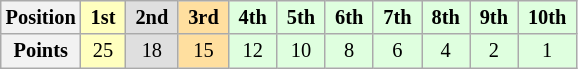<table class="wikitable" style="font-size:85%; text-align:center">
<tr>
<th>Position</th>
<td style="background:#ffffbf;"> <strong>1st</strong> </td>
<td style="background:#dfdfdf;"> <strong>2nd</strong> </td>
<td style="background:#ffdf9f;"> <strong>3rd</strong> </td>
<td style="background:#dfffdf;"> <strong>4th</strong> </td>
<td style="background:#dfffdf;"> <strong>5th</strong> </td>
<td style="background:#dfffdf;"> <strong>6th</strong> </td>
<td style="background:#dfffdf;"> <strong>7th</strong> </td>
<td style="background:#dfffdf;"> <strong>8th</strong> </td>
<td style="background:#dfffdf;"> <strong>9th</strong> </td>
<td style="background:#dfffdf;"> <strong>10th</strong> </td>
</tr>
<tr>
<th>Points</th>
<td style="background:#ffffbf;">25</td>
<td style="background:#dfdfdf;">18</td>
<td style="background:#ffdf9f;">15</td>
<td style="background:#dfffdf;">12</td>
<td style="background:#dfffdf;">10</td>
<td style="background:#dfffdf;">8</td>
<td style="background:#dfffdf;">6</td>
<td style="background:#dfffdf;">4</td>
<td style="background:#dfffdf;">2</td>
<td style="background:#dfffdf;">1</td>
</tr>
</table>
